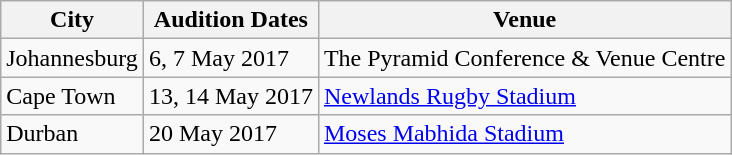<table class="wikitable sortable">
<tr>
<th>City</th>
<th>Audition Dates</th>
<th>Venue</th>
</tr>
<tr>
<td>Johannesburg</td>
<td>6, 7 May 2017</td>
<td>The Pyramid Conference & Venue Centre</td>
</tr>
<tr>
<td>Cape Town</td>
<td>13, 14 May 2017</td>
<td><a href='#'>Newlands Rugby Stadium</a></td>
</tr>
<tr>
<td>Durban</td>
<td>20 May 2017</td>
<td><a href='#'>Moses Mabhida Stadium</a></td>
</tr>
</table>
